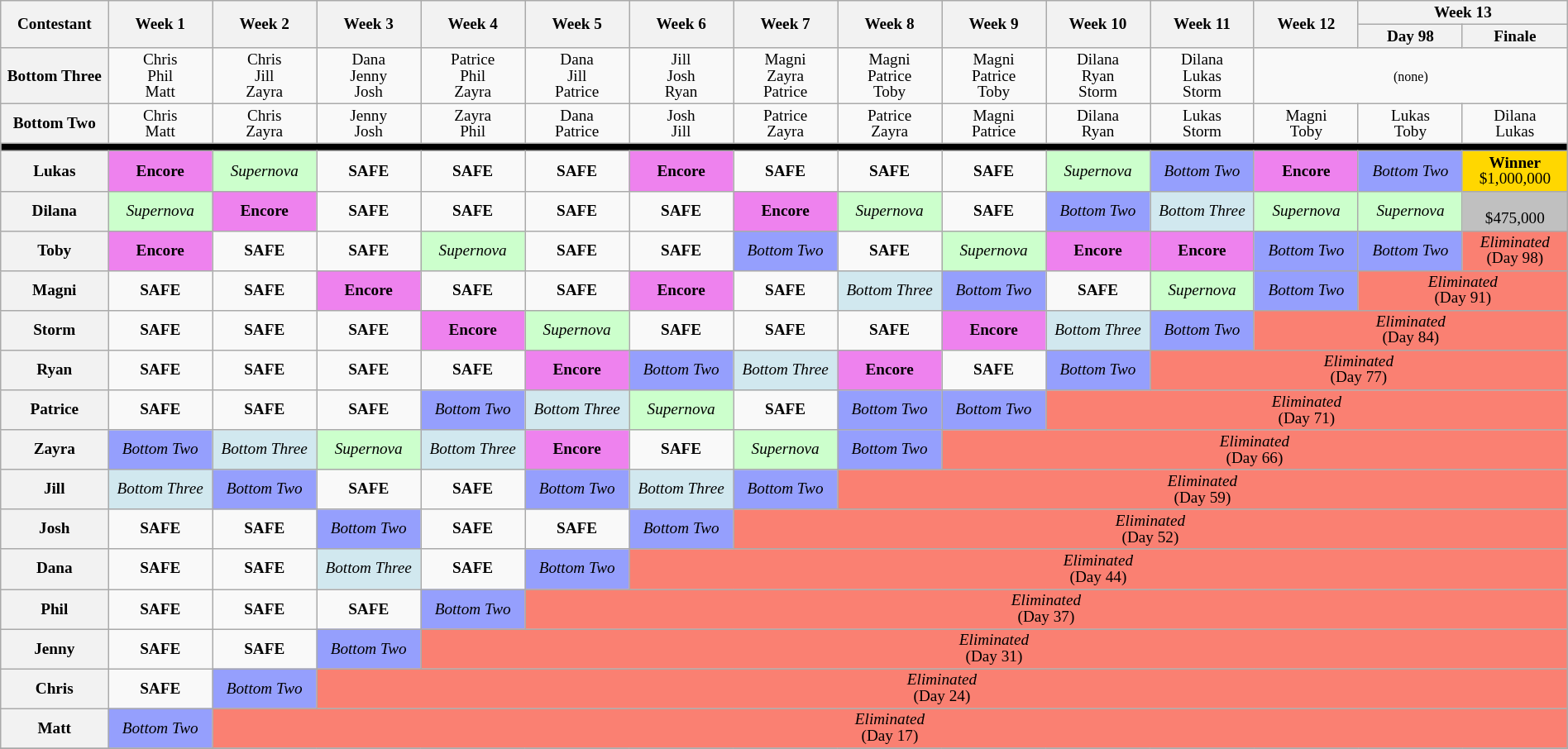<table class="wikitable" style="text-align:center; font-size:80%; width:100%; line-height:13px;">
<tr>
<th rowspan="2" style="width:5%">Contestant</th>
<th rowspan="2" style="width:5%">Week 1</th>
<th rowspan="2" style="width:5%">Week 2</th>
<th rowspan="2" style="width:5%">Week 3</th>
<th rowspan="2" style="width:5%">Week 4</th>
<th rowspan="2" style="width:5%">Week 5</th>
<th rowspan="2" style="width:5%">Week 6</th>
<th rowspan="2" style="width:5%">Week 7</th>
<th rowspan="2" style="width:5%">Week 8</th>
<th rowspan="2" style="width:5%">Week 9</th>
<th rowspan="2" style="width:5%">Week 10</th>
<th rowspan="2" style="width:5%">Week 11</th>
<th rowspan="2" style="width:5%">Week 12</th>
<th colspan="2" style="width:5%">Week 13</th>
</tr>
<tr>
<th style="width:5%">Day 98</th>
<th style="width:5%">Finale</th>
</tr>
<tr>
<th>Bottom Three</th>
<td>Chris<br>Phil<br>Matt</td>
<td>Chris <br>Jill<br>Zayra</td>
<td>Dana<br>Jenny<br>Josh</td>
<td>Patrice<br>Phil<br>Zayra</td>
<td>Dana<br>Jill<br>Patrice</td>
<td>Jill<br>Josh<br>Ryan</td>
<td>Magni<br>Zayra<br>Patrice</td>
<td>Magni<br>Patrice<br>Toby</td>
<td>Magni<br>Patrice<br>Toby</td>
<td>Dilana<br>Ryan<br>Storm</td>
<td>Dilana<br>Lukas<br>Storm</td>
<td colspan="3"><small>(none)</small></td>
</tr>
<tr>
<th>Bottom Two</th>
<td>Chris<br>Matt</td>
<td>Chris<br>Zayra</td>
<td>Jenny<br>Josh</td>
<td>Zayra <br>Phil</td>
<td>Dana<br>Patrice</td>
<td>Josh<br>Jill</td>
<td>Patrice<br>Zayra</td>
<td>Patrice<br>Zayra</td>
<td>Magni<br>Patrice</td>
<td>Dilana<br>Ryan</td>
<td>Lukas<br>Storm</td>
<td>Magni<br>Toby</td>
<td>Lukas<br>Toby</td>
<td>Dilana<br>Lukas</td>
</tr>
<tr>
<th style="background:#000" colspan="17"></th>
</tr>
<tr>
<th>Lukas</th>
<td style="background:violet"><strong>Encore</strong></td>
<td style="background:#cfc"><em>Supernova</em></td>
<td><strong>SAFE</strong></td>
<td><strong>SAFE</strong></td>
<td><strong>SAFE</strong></td>
<td style="background:violet"><strong>Encore</strong></td>
<td><strong>SAFE</strong></td>
<td><strong>SAFE</strong></td>
<td><strong>SAFE</strong></td>
<td style="background:#cfc"><em>Supernova</em></td>
<td style="background:#959ffd"><em>Bottom Two</em></td>
<td style="background:violet"><strong>Encore</strong></td>
<td style="background:#959ffd"><em>Bottom Two</em></td>
<td style="background:gold"><strong>Winner</strong><br> $1,000,000</td>
</tr>
<tr>
<th>Dilana</th>
<td style="background:#cfc"><em>Supernova</em></td>
<td style="background:violet"><strong>Encore</strong></td>
<td><strong>SAFE</strong></td>
<td><strong>SAFE</strong></td>
<td><strong>SAFE</strong></td>
<td><strong>SAFE</strong></td>
<td style="background:violet"><strong>Encore</strong></td>
<td style="background:#cfc"><em>Supernova</em></td>
<td><strong>SAFE</strong></td>
<td style="background:#959ffd"><em>Bottom Two</em></td>
<td style="background:#D1E8EF"><em>Bottom Three</em></td>
<td style="background:#cfc"><em>Supernova</em></td>
<td style="background:#cfc"><em>Supernova</em></td>
<td style="background:silver"><strong></strong> <br> $475,000</td>
</tr>
<tr>
<th>Toby</th>
<td style="background:violet"><strong>Encore</strong></td>
<td><strong>SAFE</strong></td>
<td><strong>SAFE</strong></td>
<td style="background:#cfc"><em>Supernova</em></td>
<td><strong>SAFE</strong></td>
<td><strong>SAFE</strong></td>
<td style="background:#959ffd"><em>Bottom Two</em></td>
<td><strong>SAFE</strong></td>
<td style="background:#cfc"><em>Supernova</em></td>
<td style="background:violet"><strong>Encore</strong></td>
<td style="background:violet"><strong>Encore</strong></td>
<td style="background:#959ffd"><em>Bottom Two</em></td>
<td style="background:#959ffd"><em>Bottom Two</em></td>
<td colspan="4" style="background:salmon"><em>Eliminated</em><br>(Day 98)</td>
</tr>
<tr>
<th>Magni</th>
<td><strong>SAFE</strong></td>
<td><strong>SAFE</strong></td>
<td style="background:violet"><strong>Encore</strong></td>
<td><strong>SAFE</strong></td>
<td><strong>SAFE</strong></td>
<td style="background:violet"><strong>Encore</strong></td>
<td><strong>SAFE</strong></td>
<td style="background:#D1E8EF"><em>Bottom Three</em></td>
<td style="background:#959ffd"><em>Bottom Two</em></td>
<td><strong>SAFE</strong></td>
<td style="background:#cfc"><em>Supernova</em></td>
<td style="background:#959ffd"><em>Bottom Two</em></td>
<td colspan="4" style="background:salmon"><em>Eliminated</em><br>(Day 91)</td>
</tr>
<tr>
<th>Storm</th>
<td><strong>SAFE</strong></td>
<td><strong>SAFE</strong></td>
<td><strong>SAFE</strong></td>
<td style="background:violet"><strong>Encore</strong></td>
<td style="background:#cfc"><em>Supernova</em></td>
<td><strong>SAFE</strong></td>
<td><strong>SAFE</strong></td>
<td><strong>SAFE</strong></td>
<td style="background:violet"><strong>Encore</strong></td>
<td style="background:#D1E8EF"><em>Bottom Three</em></td>
<td style="background:#959ffd"><em>Bottom Two</em></td>
<td colspan="6" style="background:salmon"><em>Eliminated</em><br>(Day 84)</td>
</tr>
<tr>
<th>Ryan</th>
<td><strong>SAFE</strong></td>
<td><strong>SAFE</strong></td>
<td><strong>SAFE</strong></td>
<td><strong>SAFE</strong></td>
<td style="background:violet"><strong>Encore</strong></td>
<td style="background:#959ffd"><em>Bottom Two</em></td>
<td style="background:#D1E8EF"><em>Bottom Three</em></td>
<td style="background:violet"><strong>Encore</strong></td>
<td><strong>SAFE</strong></td>
<td style="background:#959ffd"><em>Bottom Two</em></td>
<td colspan="7" style="background:salmon"><em>Eliminated</em><br>(Day 77)</td>
</tr>
<tr>
<th>Patrice</th>
<td><strong>SAFE</strong></td>
<td><strong>SAFE</strong></td>
<td><strong>SAFE</strong></td>
<td style="background:#959ffd"><em>Bottom Two</em></td>
<td style="background:#D1E8EF"><em>Bottom Three</em></td>
<td style="background:#cfc"><em>Supernova</em></td>
<td><strong>SAFE</strong></td>
<td style="background:#959ffd"><em>Bottom Two</em></td>
<td style="background:#959ffd"><em>Bottom Two</em></td>
<td colspan="7" style="background:salmon"><em>Eliminated</em><br>(Day 71)</td>
</tr>
<tr>
<th>Zayra</th>
<td style="background:#959ffd"><em>Bottom Two</em></td>
<td style="background:#D1E8EF"><em>Bottom Three</em></td>
<td style="background:#cfc"><em>Supernova</em></td>
<td style="background:#D1E8EF"><em>Bottom Three</em></td>
<td style="background:violet"><strong>Encore</strong></td>
<td><strong>SAFE</strong></td>
<td style="background:#cfc"><em>Supernova</em></td>
<td style="background:#959ffd"><em>Bottom Two</em></td>
<td colspan="8" style="background:salmon"><em>Eliminated</em><br>(Day 66)</td>
</tr>
<tr>
<th>Jill</th>
<td style="background:#D1E8EF"><em>Bottom Three</em></td>
<td style="background:#959ffd"><em>Bottom Two</em></td>
<td><strong>SAFE</strong></td>
<td><strong>SAFE</strong></td>
<td style="background:#959ffd"><em>Bottom Two</em></td>
<td style="background:#D1E8EF"><em>Bottom Three</em></td>
<td style="background:#959ffd"><em>Bottom Two</em></td>
<td colspan="9" style="background:salmon"><em>Eliminated</em><br>(Day 59)</td>
</tr>
<tr>
<th>Josh</th>
<td><strong>SAFE</strong></td>
<td><strong>SAFE</strong></td>
<td style="background:#959ffd"><em>Bottom Two</em></td>
<td><strong>SAFE</strong></td>
<td><strong>SAFE</strong></td>
<td style="background:#959ffd"><em>Bottom Two</em></td>
<td colspan="10" style="background:salmon"><em>Eliminated</em><br>(Day 52)</td>
</tr>
<tr>
<th>Dana</th>
<td><strong>SAFE</strong></td>
<td><strong>SAFE</strong></td>
<td style="background:#D1E8EF"><em>Bottom Three</em></td>
<td><strong>SAFE</strong></td>
<td style="background:#959ffd"><em>Bottom Two</em></td>
<td colspan="11" style="background:salmon"><em>Eliminated</em><br>(Day 44)</td>
</tr>
<tr>
<th>Phil</th>
<td><strong>SAFE</strong></td>
<td><strong>SAFE</strong></td>
<td><strong>SAFE</strong></td>
<td style="background:#959ffd"><em>Bottom Two</em></td>
<td colspan="12" style="background:salmon"><em>Eliminated</em><br>(Day 37)</td>
</tr>
<tr>
<th>Jenny</th>
<td><strong>SAFE</strong></td>
<td><strong>SAFE</strong></td>
<td style="background:#959ffd"><em>Bottom Two</em></td>
<td colspan="13" style="background:salmon"><em>Eliminated</em><br>(Day 31)</td>
</tr>
<tr>
<th>Chris</th>
<td><strong>SAFE</strong></td>
<td style="background:#959ffd"><em>Bottom Two</em></td>
<td colspan="14" style="background:salmon"><em>Eliminated</em><br>(Day 24)</td>
</tr>
<tr>
<th>Matt</th>
<td style="background:#959ffd"><em>Bottom Two</em></td>
<td colspan="15" style="background:salmon"><em>Eliminated</em><br>(Day 17)</td>
</tr>
<tr>
</tr>
</table>
